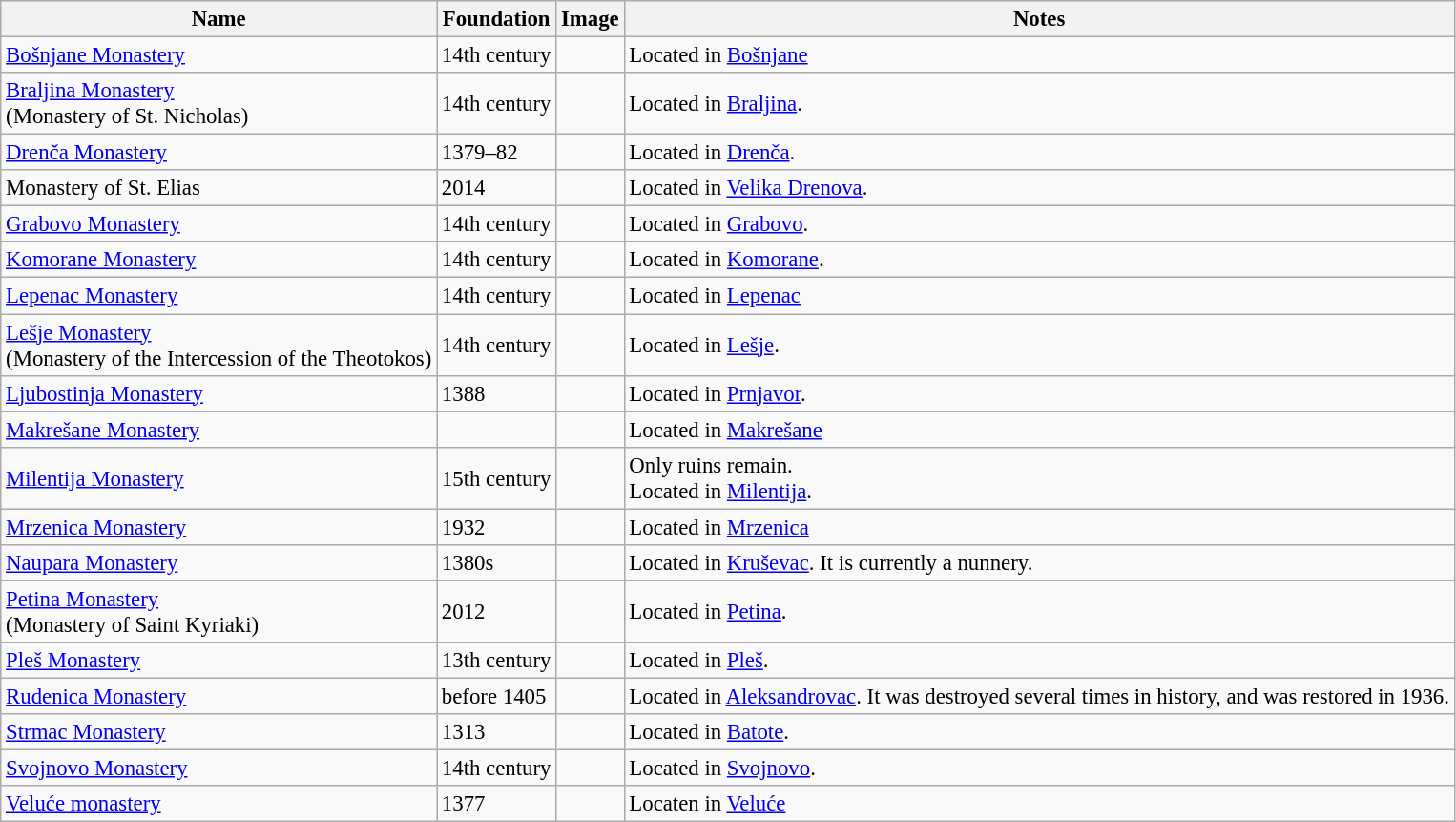<table class="wikitable" style="font-size:95%;">
<tr>
<th>Name</th>
<th>Foundation</th>
<th>Image</th>
<th>Notes</th>
</tr>
<tr>
<td><a href='#'>Bošnjane Monastery</a></td>
<td>14th century</td>
<td></td>
<td>Located in <a href='#'>Bošnjane</a></td>
</tr>
<tr>
<td><a href='#'>Braljina Monastery</a><br>(Monastery of St. Nicholas)</td>
<td>14th century</td>
<td></td>
<td>Located in <a href='#'>Braljina</a>.</td>
</tr>
<tr>
<td><a href='#'>Drenča Monastery</a><br></td>
<td>1379–82</td>
<td></td>
<td>Located in <a href='#'>Drenča</a>.</td>
</tr>
<tr>
<td>Monastery of St. Elias</td>
<td>2014</td>
<td></td>
<td>Located in <a href='#'>Velika Drenova</a>.</td>
</tr>
<tr>
<td><a href='#'>Grabovo Monastery</a></td>
<td>14th century</td>
<td></td>
<td>Located in <a href='#'>Grabovo</a>.</td>
</tr>
<tr>
<td><a href='#'>Komorane Monastery</a></td>
<td>14th century</td>
<td></td>
<td>Located in <a href='#'>Komorane</a>.</td>
</tr>
<tr>
<td><a href='#'>Lepenac Monastery</a></td>
<td>14th century</td>
<td></td>
<td>Located in <a href='#'>Lepenac</a></td>
</tr>
<tr>
<td><a href='#'>Lešje Monastery</a><br>(Monastery of the Intercession of the Theotokos)</td>
<td>14th century</td>
<td></td>
<td>Located in <a href='#'>Lešje</a>.</td>
</tr>
<tr>
<td><a href='#'>Ljubostinja Monastery</a><br></td>
<td>1388</td>
<td></td>
<td>Located in <a href='#'>Prnjavor</a>.</td>
</tr>
<tr>
<td><a href='#'>Makrešane Monastery</a></td>
<td></td>
<td></td>
<td>Located in <a href='#'>Makrešane</a></td>
</tr>
<tr>
<td><a href='#'>Milentija Monastery</a></td>
<td>15th century</td>
<td></td>
<td>Only ruins remain.<br>Located in <a href='#'>Milentija</a>.</td>
</tr>
<tr>
<td><a href='#'>Mrzenica Monastery</a></td>
<td>1932</td>
<td></td>
<td>Located in <a href='#'>Mrzenica</a></td>
</tr>
<tr>
<td><a href='#'>Naupara Monastery</a><br></td>
<td>1380s</td>
<td></td>
<td>Located in <a href='#'>Kruševac</a>. It is currently a nunnery.</td>
</tr>
<tr>
<td><a href='#'>Petina Monastery</a><br>(Monastery of Saint Kyriaki)</td>
<td>2012</td>
<td></td>
<td>Located in <a href='#'>Petina</a>.</td>
</tr>
<tr>
<td><a href='#'>Pleš Monastery</a></td>
<td>13th century</td>
<td></td>
<td>Located in <a href='#'>Pleš</a>.</td>
</tr>
<tr>
<td><a href='#'>Rudenica Monastery</a><br></td>
<td>before 1405</td>
<td></td>
<td>Located in <a href='#'>Aleksandrovac</a>. It was destroyed several times in history, and was restored in 1936.</td>
</tr>
<tr>
<td><a href='#'>Strmac Monastery</a></td>
<td>1313</td>
<td></td>
<td>Located in <a href='#'>Batote</a>.</td>
</tr>
<tr>
<td><a href='#'>Svojnovo Monastery</a></td>
<td>14th century</td>
<td></td>
<td>Located in <a href='#'>Svojnovo</a>.</td>
</tr>
<tr>
<td><a href='#'>Veluće monastery</a><br></td>
<td>1377</td>
<td></td>
<td>Locaten in <a href='#'>Veluće</a></td>
</tr>
</table>
